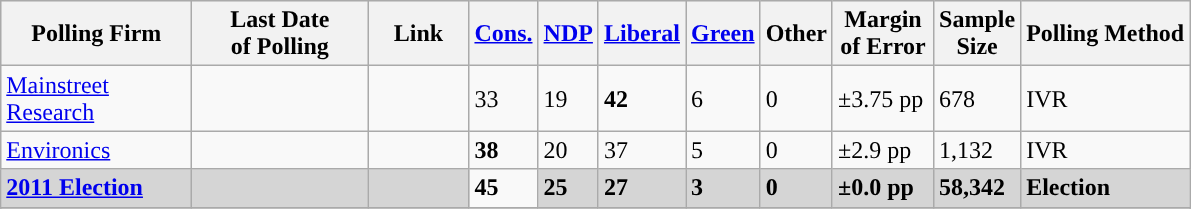<table class="wikitable sortable">
<tr style="background:#e9e9e9;">
<th style="width:120px">Polling Firm</th>
<th style="width:110px">Last Date<br>of Polling</th>
<th style="width:60px" class="unsortable">Link</th>
<th style="background-color:"><strong><a href='#'>Cons.</a></strong></th>
<th style="background-color:"><strong><a href='#'>NDP</a></strong></th>
<th style="background-color:"><strong><a href='#'>Liberal</a></strong></th>
<th style="background-color:"><strong><a href='#'>Green</a></strong></th>
<th style="background-color:"><strong>Other</strong></th>
<th style="width:60px;" class=unsortable>Margin<br>of Error</th>
<th style="width:50px;" class=unsortable>Sample<br>Size</th>
<th class=unsortable>Polling Method</th>
</tr>
<tr>
<td><a href='#'>Mainstreet Research</a></td>
<td></td>
<td></td>
<td>33</td>
<td>19</td>
<td><strong>42</strong></td>
<td>6</td>
<td>0</td>
<td>±3.75 pp</td>
<td>678</td>
<td>IVR</td>
</tr>
<tr>
<td><a href='#'>Environics</a></td>
<td></td>
<td></td>
<td><strong>38</strong></td>
<td>20</td>
<td>37</td>
<td>5</td>
<td>0</td>
<td>±2.9 pp</td>
<td>1,132</td>
<td>IVR</td>
</tr>
<tr>
<td style="background:#D5D5D5"><strong><a href='#'>2011 Election</a></strong></td>
<td style="background:#D5D5D5"><strong></strong></td>
<td style="background:#D5D5D5"></td>
<td><strong>45</strong></td>
<td style="background:#D5D5D5"><strong>25</strong></td>
<td style="background:#D5D5D5"><strong>27</strong></td>
<td style="background:#D5D5D5"><strong>3</strong></td>
<td style="background:#D5D5D5"><strong>0</strong></td>
<td style="background:#D5D5D5"><strong>±0.0 pp</strong></td>
<td style="background:#D5D5D5"><strong>58,342</strong></td>
<td style="background:#D5D5D5"><strong>Election</strong></td>
</tr>
<tr>
</tr>
<tr>
</tr>
</table>
